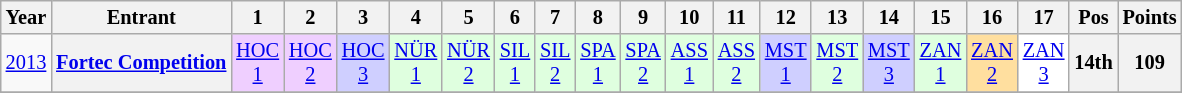<table class="wikitable" style="text-align:center; font-size:85%">
<tr>
<th>Year</th>
<th>Entrant</th>
<th>1</th>
<th>2</th>
<th>3</th>
<th>4</th>
<th>5</th>
<th>6</th>
<th>7</th>
<th>8</th>
<th>9</th>
<th>10</th>
<th>11</th>
<th>12</th>
<th>13</th>
<th>14</th>
<th>15</th>
<th>16</th>
<th>17</th>
<th>Pos</th>
<th>Points</th>
</tr>
<tr>
<td><a href='#'>2013</a></td>
<th nowrap><a href='#'>Fortec Competition</a></th>
<td style="background:#EFCFFF;"><a href='#'>HOC<br>1</a><br></td>
<td style="background:#EFCFFF;"><a href='#'>HOC<br>2</a><br></td>
<td style="background:#CFCFFF;"><a href='#'>HOC<br>3</a><br></td>
<td style="background:#DFFFDF;"><a href='#'>NÜR<br>1</a><br></td>
<td style="background:#DFFFDF;"><a href='#'>NÜR<br>2</a><br></td>
<td style="background:#DFFFDF;"><a href='#'>SIL<br>1</a><br></td>
<td style="background:#DFFFDF;"><a href='#'>SIL<br>2</a><br></td>
<td style="background:#DFFFDF;"><a href='#'>SPA<br>1</a><br></td>
<td style="background:#DFFFDF;"><a href='#'>SPA<br>2</a><br></td>
<td style="background:#DFFFDF;"><a href='#'>ASS<br>1</a><br></td>
<td style="background:#DFFFDF;"><a href='#'>ASS<br>2</a><br></td>
<td style="background:#CFCFFF;"><a href='#'>MST<br>1</a><br></td>
<td style="background:#DFFFDF;"><a href='#'>MST<br>2</a><br></td>
<td style="background:#CFCFFF;"><a href='#'>MST<br>3</a><br></td>
<td style="background:#DFFFDF;"><a href='#'>ZAN<br>1</a><br></td>
<td style="background:#FFDF9F;"><a href='#'>ZAN<br>2</a><br></td>
<td style="background:#ffffff;"><a href='#'>ZAN<br>3</a><br></td>
<th>14th</th>
<th>109</th>
</tr>
<tr>
</tr>
</table>
